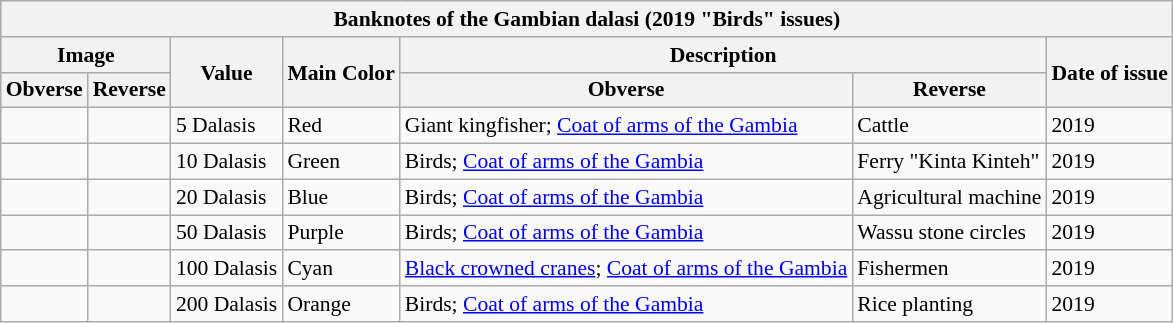<table class="wikitable" style="font-size: 90%">
<tr>
<th colspan=7>Banknotes of the Gambian dalasi (2019 "Birds" issues)</th>
</tr>
<tr>
<th colspan=2>Image</th>
<th rowspan=2>Value</th>
<th rowspan=2>Main Color</th>
<th colspan=2>Description</th>
<th rowspan=2>Date of issue</th>
</tr>
<tr>
<th>Obverse</th>
<th>Reverse</th>
<th>Obverse</th>
<th>Reverse</th>
</tr>
<tr>
<td></td>
<td></td>
<td>5 Dalasis</td>
<td>Red</td>
<td>Giant kingfisher; <a href='#'>Coat of arms of the Gambia</a></td>
<td>Cattle</td>
<td>2019</td>
</tr>
<tr>
<td></td>
<td></td>
<td>10 Dalasis</td>
<td>Green</td>
<td>Birds; <a href='#'>Coat of arms of the Gambia</a></td>
<td>Ferry "Kinta Kinteh"</td>
<td>2019</td>
</tr>
<tr>
<td></td>
<td></td>
<td>20 Dalasis</td>
<td>Blue</td>
<td>Birds; <a href='#'>Coat of arms of the Gambia</a></td>
<td>Agricultural machine</td>
<td>2019</td>
</tr>
<tr>
<td></td>
<td></td>
<td>50 Dalasis</td>
<td>Purple</td>
<td>Birds; <a href='#'>Coat of arms of the Gambia</a></td>
<td>Wassu stone circles</td>
<td>2019</td>
</tr>
<tr>
<td></td>
<td></td>
<td>100 Dalasis</td>
<td>Cyan</td>
<td><a href='#'>Black crowned cranes</a>; <a href='#'>Coat of arms of the Gambia</a></td>
<td>Fishermen</td>
<td>2019</td>
</tr>
<tr>
<td></td>
<td></td>
<td>200 Dalasis</td>
<td>Orange</td>
<td>Birds; <a href='#'>Coat of arms of the Gambia</a></td>
<td>Rice planting</td>
<td>2019</td>
</tr>
</table>
